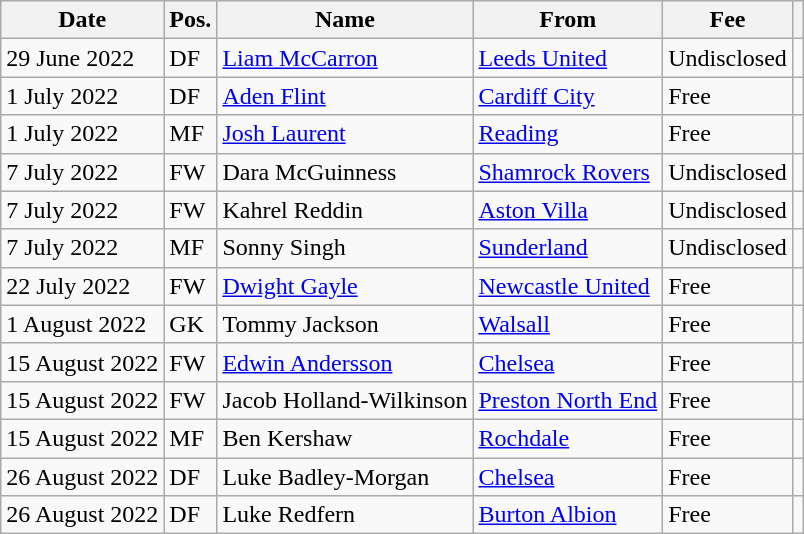<table class="wikitable">
<tr>
<th>Date</th>
<th>Pos.</th>
<th>Name</th>
<th>From</th>
<th>Fee</th>
<th></th>
</tr>
<tr>
<td>29 June 2022</td>
<td>DF</td>
<td> <a href='#'>Liam McCarron</a></td>
<td> <a href='#'>Leeds United</a></td>
<td>Undisclosed</td>
<td></td>
</tr>
<tr>
<td>1 July 2022</td>
<td>DF</td>
<td> <a href='#'>Aden Flint</a></td>
<td> <a href='#'>Cardiff City</a></td>
<td>Free</td>
<td></td>
</tr>
<tr>
<td>1 July 2022</td>
<td>MF</td>
<td> <a href='#'>Josh Laurent</a></td>
<td> <a href='#'>Reading</a></td>
<td>Free</td>
<td></td>
</tr>
<tr>
<td>7 July 2022</td>
<td>FW</td>
<td> Dara McGuinness</td>
<td> <a href='#'>Shamrock Rovers</a></td>
<td>Undisclosed</td>
<td></td>
</tr>
<tr>
<td>7 July 2022</td>
<td>FW</td>
<td> Kahrel Reddin</td>
<td> <a href='#'>Aston Villa</a></td>
<td>Undisclosed</td>
<td></td>
</tr>
<tr>
<td>7 July 2022</td>
<td>MF</td>
<td> Sonny Singh</td>
<td> <a href='#'>Sunderland</a></td>
<td>Undisclosed</td>
<td></td>
</tr>
<tr>
<td>22 July 2022</td>
<td>FW</td>
<td> <a href='#'>Dwight Gayle</a></td>
<td> <a href='#'>Newcastle United</a></td>
<td>Free</td>
<td></td>
</tr>
<tr>
<td>1 August 2022</td>
<td>GK</td>
<td> Tommy Jackson</td>
<td> <a href='#'>Walsall</a></td>
<td>Free</td>
<td></td>
</tr>
<tr>
<td>15 August 2022</td>
<td>FW</td>
<td> <a href='#'>Edwin Andersson</a></td>
<td> <a href='#'>Chelsea</a></td>
<td>Free</td>
<td></td>
</tr>
<tr>
<td>15 August 2022</td>
<td>FW</td>
<td> Jacob Holland-Wilkinson</td>
<td> <a href='#'>Preston North End</a></td>
<td>Free</td>
<td></td>
</tr>
<tr>
<td>15 August 2022</td>
<td>MF</td>
<td> Ben Kershaw</td>
<td> <a href='#'>Rochdale</a></td>
<td>Free</td>
<td></td>
</tr>
<tr>
<td>26 August 2022</td>
<td>DF</td>
<td> Luke Badley-Morgan</td>
<td> <a href='#'>Chelsea</a></td>
<td>Free</td>
<td></td>
</tr>
<tr>
<td>26 August 2022</td>
<td>DF</td>
<td> Luke Redfern</td>
<td> <a href='#'>Burton Albion</a></td>
<td>Free</td>
<td></td>
</tr>
</table>
